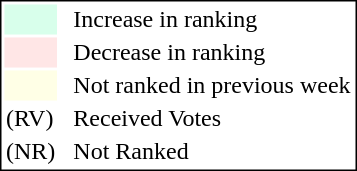<table style="border:1px solid black;">
<tr>
<td style="background:#D8FFEB; width:20px;"></td>
<td> </td>
<td>Increase in ranking</td>
</tr>
<tr>
<td style="background:#FFE6E6; width:20px;"></td>
<td> </td>
<td>Decrease in ranking</td>
</tr>
<tr>
<td style="background:#FFFFE6; width:20px;"></td>
<td> </td>
<td>Not ranked in previous week</td>
</tr>
<tr>
<td>(RV)</td>
<td> </td>
<td>Received Votes</td>
</tr>
<tr>
<td>(NR)</td>
<td> </td>
<td>Not Ranked</td>
</tr>
</table>
